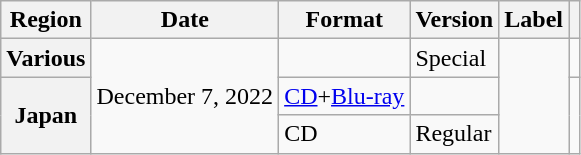<table class="wikitable plainrowheaders">
<tr>
<th scope="col">Region</th>
<th scope="col">Date</th>
<th scope="col">Format</th>
<th scope="col">Version</th>
<th scope="col">Label</th>
<th scope="col"></th>
</tr>
<tr>
<th scope="row">Various</th>
<td rowspan="3">December 7, 2022</td>
<td></td>
<td>Special</td>
<td rowspan="3"></td>
<td style="text-align:center"></td>
</tr>
<tr>
<th scope="row" rowspan=2>Japan</th>
<td><a href='#'>CD</a>+<a href='#'>Blu-ray</a></td>
<td></td>
<td rowspan="2" style="text-align:center"></td>
</tr>
<tr>
<td>CD</td>
<td>Regular</td>
</tr>
</table>
